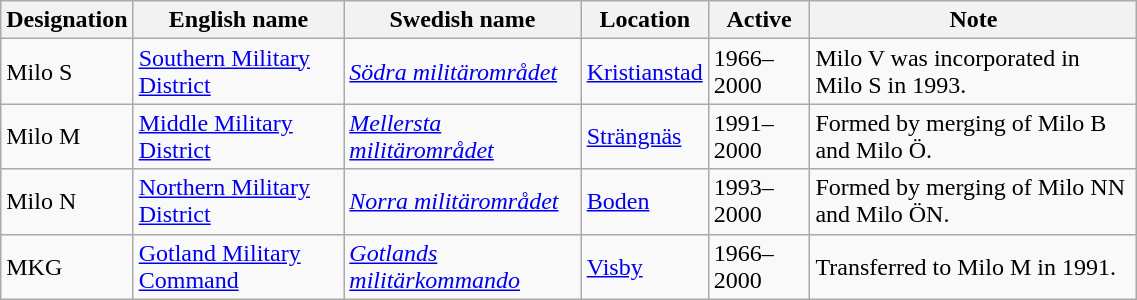<table class="wikitable" width="60%">
<tr>
<th>Designation</th>
<th>English name</th>
<th>Swedish name</th>
<th>Location</th>
<th>Active</th>
<th>Note</th>
</tr>
<tr>
<td>Milo S</td>
<td><a href='#'>Southern Military District</a></td>
<td><em><a href='#'>Södra militärområdet</a></em></td>
<td><a href='#'>Kristianstad</a></td>
<td>1966–2000</td>
<td>Milo V was incorporated in Milo S in 1993.</td>
</tr>
<tr>
<td>Milo M</td>
<td><a href='#'>Middle Military District</a></td>
<td><em><a href='#'>Mellersta militärområdet</a></em></td>
<td><a href='#'>Strängnäs</a></td>
<td>1991–2000</td>
<td>Formed by merging of Milo B and Milo Ö.</td>
</tr>
<tr>
<td>Milo N</td>
<td><a href='#'>Northern Military District</a></td>
<td><em><a href='#'>Norra militärområdet</a></em></td>
<td><a href='#'>Boden</a></td>
<td>1993–2000</td>
<td>Formed by merging of Milo NN and Milo ÖN.</td>
</tr>
<tr>
<td>MKG</td>
<td><a href='#'>Gotland Military Command</a></td>
<td><em><a href='#'>Gotlands militärkommando</a></em></td>
<td><a href='#'>Visby</a></td>
<td>1966–2000</td>
<td>Transferred to Milo M in 1991.</td>
</tr>
</table>
